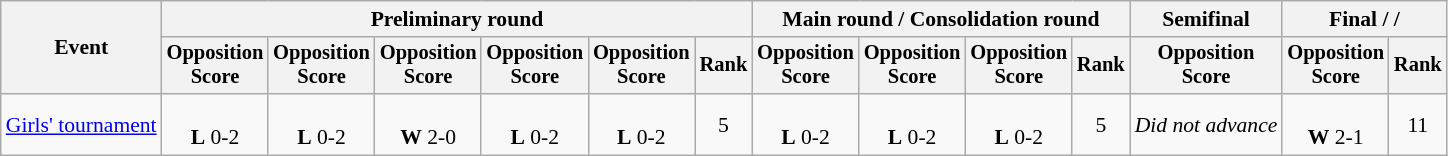<table class="wikitable" style="font-size:90%">
<tr>
<th rowspan=2>Event</th>
<th colspan=6>Preliminary round</th>
<th colspan=4>Main round / Consolidation round</th>
<th>Semifinal</th>
<th colspan=2>Final /  / </th>
</tr>
<tr style="font-size:95%">
<th>Opposition<br>Score</th>
<th>Opposition<br>Score</th>
<th>Opposition<br>Score</th>
<th>Opposition<br>Score</th>
<th>Opposition<br>Score</th>
<th>Rank</th>
<th>Opposition<br>Score</th>
<th>Opposition<br>Score</th>
<th>Opposition<br>Score</th>
<th>Rank</th>
<th>Opposition<br>Score</th>
<th>Opposition<br>Score</th>
<th>Rank</th>
</tr>
<tr align=center>
<td align=left><a href='#'>Girls' tournament</a></td>
<td><br> <strong>L</strong> 0-2</td>
<td><br> <strong>L</strong> 0-2</td>
<td><br> <strong>W</strong> 2-0</td>
<td><br> <strong>L</strong> 0-2</td>
<td><br> <strong>L</strong> 0-2</td>
<td>5</td>
<td><br> <strong>L</strong> 0-2</td>
<td><br> <strong>L</strong> 0-2</td>
<td><br> <strong>L</strong> 0-2</td>
<td>5</td>
<td><em>Did not advance</em></td>
<td><br> <strong>W</strong> 2-1</td>
<td>11</td>
</tr>
</table>
